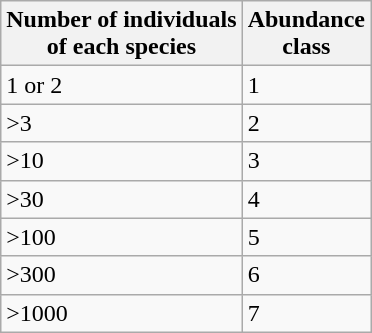<table class="wikitable">
<tr>
<th>Number of individuals<br>of each species</th>
<th>Abundance<br>class</th>
</tr>
<tr>
<td>1 or 2</td>
<td>1</td>
</tr>
<tr>
<td>>3</td>
<td>2</td>
</tr>
<tr>
<td>>10</td>
<td>3</td>
</tr>
<tr>
<td>>30</td>
<td>4</td>
</tr>
<tr>
<td>>100</td>
<td>5</td>
</tr>
<tr>
<td>>300</td>
<td>6</td>
</tr>
<tr>
<td>>1000</td>
<td>7</td>
</tr>
</table>
